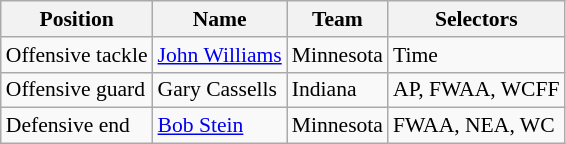<table class="wikitable" style="font-size: 90%">
<tr>
<th>Position</th>
<th>Name</th>
<th>Team</th>
<th>Selectors</th>
</tr>
<tr>
<td>Offensive tackle</td>
<td><a href='#'>John Williams</a></td>
<td>Minnesota</td>
<td>Time</td>
</tr>
<tr>
<td>Offensive guard</td>
<td>Gary Cassells</td>
<td>Indiana</td>
<td>AP, FWAA, WCFF</td>
</tr>
<tr>
<td>Defensive end</td>
<td><a href='#'>Bob Stein</a></td>
<td>Minnesota</td>
<td>FWAA, NEA, WC</td>
</tr>
</table>
